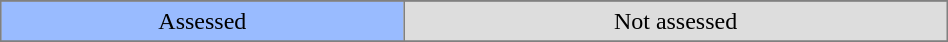<table border=2 cellpadding=4 style="margin-left:auto;margin-right:auto;text-align:center;background:silver;border:1px solid gray;border-collapse:collapse;width:50%;font-size:100%;">
<tr>
</tr>
<tr>
<td style = "background:#99bbff">Assessed</td>
<td style = "background:#ddd">Not assessed</td>
</tr>
<tr>
</tr>
</table>
